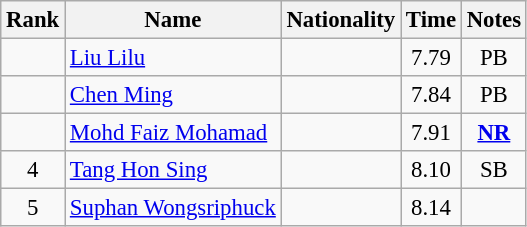<table class="wikitable sortable" style="text-align:center;font-size:95%">
<tr>
<th>Rank</th>
<th>Name</th>
<th>Nationality</th>
<th>Time</th>
<th>Notes</th>
</tr>
<tr>
<td></td>
<td align=left><a href='#'>Liu Lilu</a></td>
<td align=left></td>
<td>7.79</td>
<td>PB</td>
</tr>
<tr>
<td></td>
<td align=left><a href='#'>Chen Ming</a></td>
<td align=left></td>
<td>7.84</td>
<td>PB</td>
</tr>
<tr>
<td></td>
<td align=left><a href='#'>Mohd Faiz Mohamad</a></td>
<td align=left></td>
<td>7.91</td>
<td><strong><a href='#'>NR</a></strong></td>
</tr>
<tr>
<td>4</td>
<td align=left><a href='#'>Tang Hon Sing</a></td>
<td align=left></td>
<td>8.10</td>
<td>SB</td>
</tr>
<tr>
<td>5</td>
<td align=left><a href='#'>Suphan Wongsriphuck</a></td>
<td align=left></td>
<td>8.14</td>
<td></td>
</tr>
</table>
